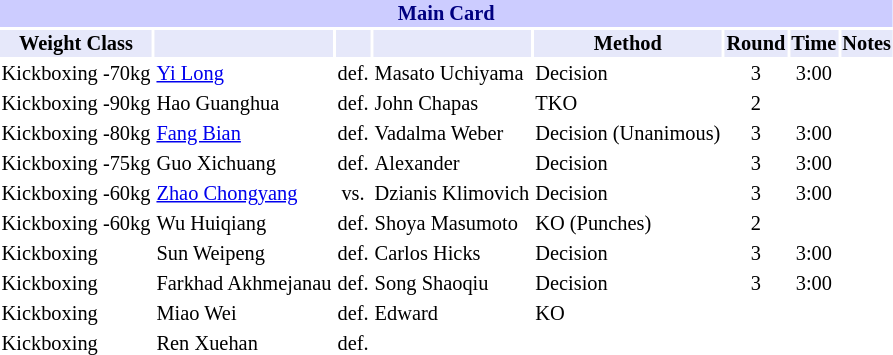<table class="toccolours" style="font-size: 85%;">
<tr>
<th colspan="8" style="background-color: #ccf; color: #000080; text-align: center;"><strong>Main Card</strong></th>
</tr>
<tr>
<th colspan="1" style="background-color: #E6E8FA; color: #000000; text-align: center;">Weight Class</th>
<th colspan="1" style="background-color: #E6E8FA; color: #000000; text-align: center;"></th>
<th colspan="1" style="background-color: #E6E8FA; color: #000000; text-align: center;"></th>
<th colspan="1" style="background-color: #E6E8FA; color: #000000; text-align: center;"></th>
<th colspan="1" style="background-color: #E6E8FA; color: #000000; text-align: center;">Method</th>
<th colspan="1" style="background-color: #E6E8FA; color: #000000; text-align: center;">Round</th>
<th colspan="1" style="background-color: #E6E8FA; color: #000000; text-align: center;">Time</th>
<th colspan="1" style="background-color: #E6E8FA; color: #000000; text-align: center;">Notes</th>
</tr>
<tr>
<td>Kickboxing -70kg</td>
<td> <a href='#'>Yi Long</a></td>
<td align=center>def.</td>
<td> Masato Uchiyama</td>
<td>Decision</td>
<td align=center>3</td>
<td align=center>3:00</td>
</tr>
<tr>
<td>Kickboxing -90kg</td>
<td> Hao Guanghua</td>
<td align=center>def.</td>
<td> John Chapas</td>
<td>TKO</td>
<td align=center>2</td>
<td align=center></td>
<td></td>
</tr>
<tr>
<td>Kickboxing -80kg</td>
<td> <a href='#'>Fang Bian</a></td>
<td align=center>def.</td>
<td> Vadalma Weber</td>
<td>Decision (Unanimous)</td>
<td align=center>3</td>
<td align=center>3:00</td>
<td></td>
</tr>
<tr>
<td>Kickboxing -75kg</td>
<td> Guo Xichuang</td>
<td align=center>def.</td>
<td> Alexander</td>
<td>Decision</td>
<td align=center>3</td>
<td align=center>3:00</td>
<td></td>
</tr>
<tr>
<td>Kickboxing -60kg</td>
<td> <a href='#'>Zhao Chongyang</a></td>
<td align=center>vs.</td>
<td> Dzianis Klimovich</td>
<td>Decision</td>
<td align=center>3</td>
<td align=center>3:00</td>
</tr>
<tr>
<td>Kickboxing -60kg</td>
<td> Wu Huiqiang</td>
<td align=center>def.</td>
<td> Shoya Masumoto</td>
<td>KO (Punches)</td>
<td align=center>2</td>
<td align=center></td>
<td></td>
</tr>
<tr>
<td>Kickboxing</td>
<td> Sun Weipeng</td>
<td align=center>def.</td>
<td> Carlos Hicks</td>
<td>Decision</td>
<td align=center>3</td>
<td align=center>3:00</td>
<td></td>
</tr>
<tr>
<td>Kickboxing</td>
<td> Farkhad Akhmejanau</td>
<td align=center>def.</td>
<td> Song Shaoqiu</td>
<td>Decision</td>
<td align=center>3</td>
<td align=center>3:00</td>
<td></td>
</tr>
<tr>
<td>Kickboxing</td>
<td> Miao Wei</td>
<td align=center>def.</td>
<td> Edward</td>
<td>KO</td>
<td align=center></td>
<td align=center></td>
</tr>
<tr>
<td>Kickboxing</td>
<td> Ren Xuehan</td>
<td align=center>def.</td>
<td></td>
<td></td>
<td align=center></td>
<td align=center></td>
</tr>
</table>
